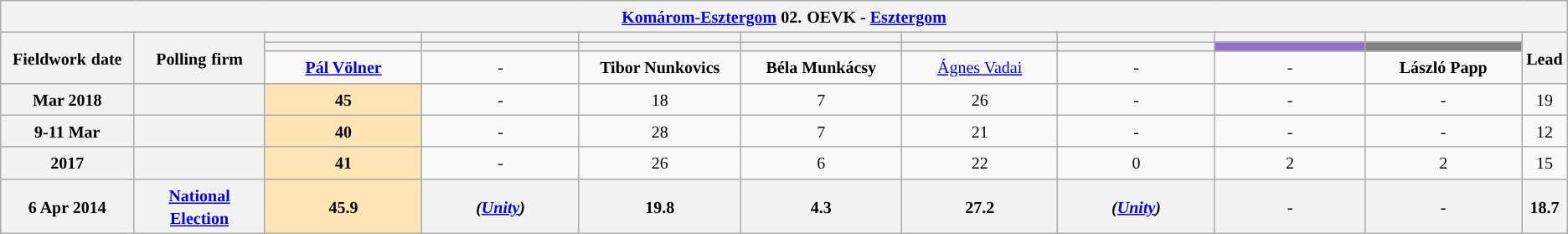<table class="wikitable mw-collapsible mw-collapsed" style="text-align:center">
<tr>
<th colspan="11" style="width: 980pt;"><small><a href='#'>Komárom-Esztergom</a> 02.</small> <small>OEVK - <a href='#'>Esztergom</a></small></th>
</tr>
<tr>
<th rowspan="3" style="width: 80pt;"><small>Fieldwork</small> <small>date</small></th>
<th rowspan="3" style="width: 80pt;"><strong><small>Polling</small> <small>firm</small></strong></th>
<th style="width: 100pt;"><small></small></th>
<th style="width: 100pt;"><small> </small></th>
<th style="width: 100pt;"></th>
<th style="width: 100pt;"></th>
<th style="width: 100pt;"></th>
<th style="width: 100pt;"></th>
<th style="width: 100pt;"></th>
<th style="width: 100pt;"></th>
<th rowspan="3" style="width: 20pt;"><small>Lead</small></th>
</tr>
<tr>
<th style="color:inherit;background:"></th>
<th style="color:inherit;background:"></th>
<th style="color:inherit;background:"></th>
<th style="color:inherit;background:"></th>
<th style="color:inherit;background:"></th>
<th style="color:inherit;background:"></th>
<th style="color:inherit;background:#8E6FCE;"></th>
<th style="color:inherit;background:#808080;"></th>
</tr>
<tr>
<td><a href='#'><small><strong>Pál Völner</strong></small></a></td>
<td><small>-</small></td>
<td><small><strong>Tibor Nunkovics</strong></small></td>
<td><small><strong>Béla Munkácsy</strong></small></td>
<td><small><a href='#'>Ágnes Vadai</a></small></td>
<td><small>-</small></td>
<td><small>-</small></td>
<td><small><strong>László Papp</strong></small></td>
</tr>
<tr>
<th><small>Mar 2018</small></th>
<th><small></small></th>
<td style="background:#FFE5B4"><strong><small>45</small></strong></td>
<td><small>-</small></td>
<td><small>18</small></td>
<td><small>7</small></td>
<td><small>26</small></td>
<td><small>-</small></td>
<td><small>-</small></td>
<td><small>-</small></td>
<td style="background:"><small>19</small></td>
</tr>
<tr>
<th><small>9-11 Mar</small></th>
<th><small></small></th>
<td style="background:#FFE5B4"><small><strong>40</strong></small></td>
<td><small>-</small></td>
<td><small>28</small></td>
<td><small>7</small></td>
<td><small>21</small></td>
<td><small>-</small></td>
<td><small>-</small></td>
<td><small>-</small></td>
<td style="background:"><small>12</small></td>
</tr>
<tr>
<th><small>2017</small></th>
<th><small></small></th>
<td style="background:#FFE5B4"><strong><small>41</small></strong></td>
<td><small>-</small></td>
<td><small>26</small></td>
<td><small>6</small></td>
<td><small>22</small></td>
<td><small>0</small></td>
<td><small>2</small></td>
<td><small>2</small></td>
<td style="background:"><small>15</small></td>
</tr>
<tr>
<th><small>6 Apr 2014</small></th>
<th><a href='#'><small>National Election</small></a></th>
<th style="background:#FFE5B4"><small>45.9</small></th>
<th><small><em>(<a href='#'>Unity</a>)</em></small></th>
<th><small>19.8</small></th>
<th><small>4.3</small></th>
<th><small>27.2</small></th>
<th><small><em>(<a href='#'>Unity</a>)</em></small></th>
<th><small>-</small></th>
<th><small>-</small></th>
<th style="background:"><small>18.7</small></th>
</tr>
</table>
